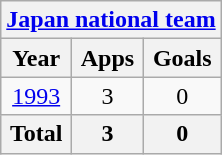<table class="wikitable" style="text-align:center">
<tr>
<th colspan=3><a href='#'>Japan national team</a></th>
</tr>
<tr>
<th>Year</th>
<th>Apps</th>
<th>Goals</th>
</tr>
<tr>
<td><a href='#'>1993</a></td>
<td>3</td>
<td>0</td>
</tr>
<tr>
<th>Total</th>
<th>3</th>
<th>0</th>
</tr>
</table>
